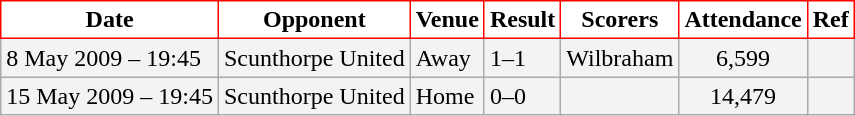<table class="wikitable">
<tr>
<th style="background:#FFFFFF; color:black; border:1px solid red;">Date</th>
<th style="background:#FFFFFF; color:black; border:1px solid red;">Opponent</th>
<th style="background:#FFFFFF; color:black; border:1px solid red;">Venue</th>
<th style="background:#FFFFFF; color:black; border:1px solid red;">Result</th>
<th style="background:#FFFFFF; color:black; border:1px solid red;">Scorers</th>
<th style="background:#FFFFFF; color:black; border:1px solid red;">Attendance</th>
<th style="background:#FFFFFF; color:black; border:1px solid red;">Ref</th>
</tr>
<tr bgcolor = "#f3f3f3">
<td>8 May 2009 – 19:45</td>
<td>Scunthorpe United</td>
<td>Away</td>
<td>1–1</td>
<td>Wilbraham</td>
<td align="center">6,599</td>
<td></td>
</tr>
<tr bgcolor = "#f3f3f3">
<td>15 May 2009 – 19:45</td>
<td>Scunthorpe United</td>
<td>Home</td>
<td>0–0</td>
<td> </td>
<td align="center">14,479</td>
<td></td>
</tr>
</table>
